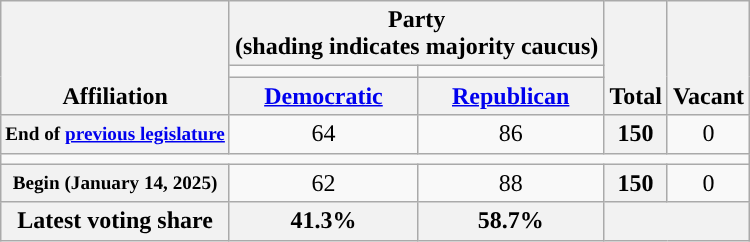<table class=wikitable style="text-align:center">
<tr style="vertical-align:bottom">
<th rowspan=3>Affiliation</th>
<th colspan=2>Party<div>(shading indicates majority caucus)</div></th>
<th rowspan=3>Total</th>
<th rowspan=3>Vacant</th>
</tr>
<tr style="height:5px">
<td style="background-color:"></td>
<td style="background-color:"></td>
</tr>
<tr>
<th><a href='#'>Democratic</a></th>
<th><a href='#'>Republican</a></th>
</tr>
<tr>
<th style="font-size:80%">End of <a href='#'>previous legislature</a></th>
<td>64</td>
<td>86</td>
<th>150</th>
<td>0</td>
</tr>
<tr>
<td colspan=6></td>
</tr>
<tr>
<th style="font-size:80%">Begin (January 14, 2025)</th>
<td>62</td>
<td>88</td>
<th>150</th>
<td>0</td>
</tr>
<tr>
<th>Latest voting share</th>
<th>41.3%</th>
<th>58.7%</th>
<th colspan=2> </th>
</tr>
</table>
